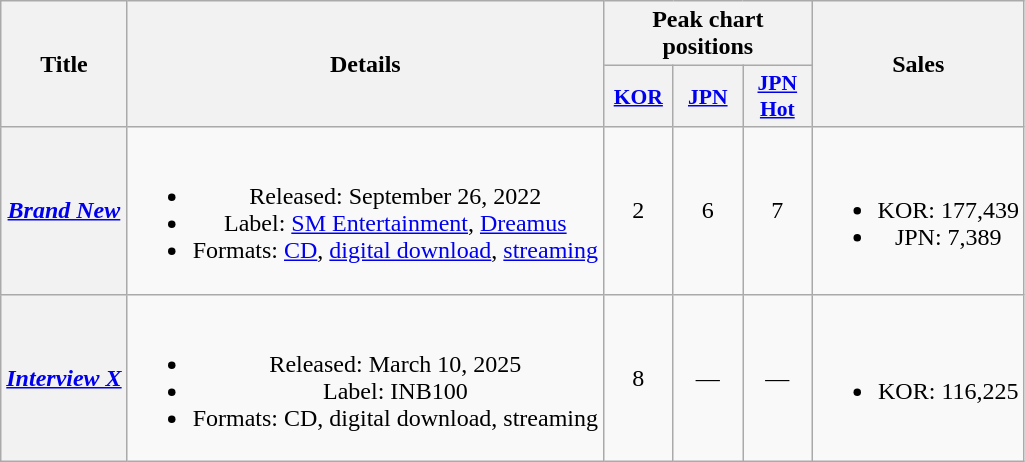<table class="wikitable plainrowheaders" style="text-align:center">
<tr>
<th scope="col" rowspan="2">Title</th>
<th scope="col" rowspan="2">Details</th>
<th scope="col" colspan="3">Peak chart positions</th>
<th scope="col" rowspan="2">Sales</th>
</tr>
<tr>
<th scope="col" style="width:2.75em;font-size:90%"><a href='#'>KOR</a><br></th>
<th scope="col" style="width:2.75em;font-size:90%"><a href='#'>JPN</a><br></th>
<th scope="col" style="width:2.75em;font-size:90%"><a href='#'>JPN<br>Hot</a><br></th>
</tr>
<tr>
<th scope="row"><em><a href='#'>Brand New</a></em></th>
<td><br><ul><li>Released: September 26, 2022</li><li>Label: <a href='#'>SM Entertainment</a>, <a href='#'>Dreamus</a></li><li>Formats: <a href='#'>CD</a>, <a href='#'>digital download</a>, <a href='#'>streaming</a></li></ul></td>
<td>2</td>
<td>6</td>
<td>7</td>
<td><br><ul><li>KOR: 177,439</li><li>JPN: 7,389</li></ul></td>
</tr>
<tr>
<th scope="row"><em><a href='#'>Interview X</a></em></th>
<td><br><ul><li>Released: March 10, 2025</li><li>Label: INB100</li><li>Formats: CD, digital download, streaming</li></ul></td>
<td>8</td>
<td>—</td>
<td>—</td>
<td><br><ul><li>KOR: 116,225</li></ul></td>
</tr>
</table>
